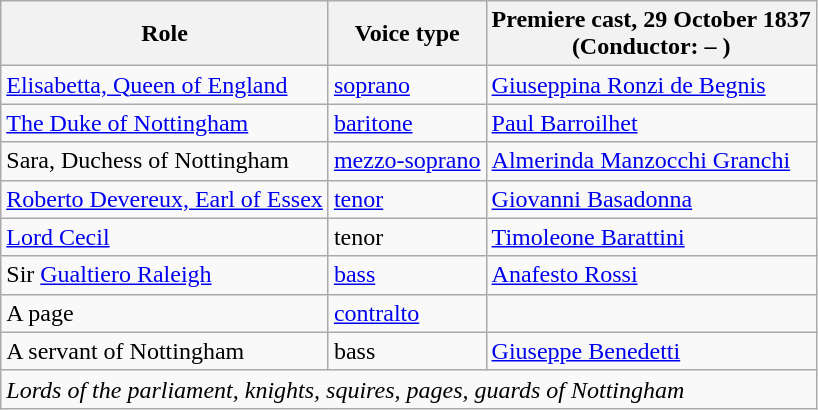<table class="wikitable">
<tr>
<th>Role</th>
<th>Voice type</th>
<th>Premiere cast, 29 October 1837<br>(Conductor: – )</th>
</tr>
<tr>
<td><a href='#'>Elisabetta, Queen of England</a></td>
<td><a href='#'>soprano</a></td>
<td><a href='#'>Giuseppina Ronzi de Begnis</a></td>
</tr>
<tr>
<td><a href='#'>The Duke of Nottingham</a></td>
<td><a href='#'>baritone</a></td>
<td><a href='#'>Paul Barroilhet</a></td>
</tr>
<tr>
<td>Sara, Duchess of Nottingham</td>
<td><a href='#'>mezzo-soprano</a></td>
<td><a href='#'>Almerinda Manzocchi Granchi</a></td>
</tr>
<tr>
<td><a href='#'>Roberto Devereux, Earl of Essex</a></td>
<td><a href='#'>tenor</a></td>
<td><a href='#'>Giovanni Basadonna</a></td>
</tr>
<tr>
<td><a href='#'>Lord Cecil</a></td>
<td>tenor</td>
<td><a href='#'>Timoleone Barattini</a></td>
</tr>
<tr>
<td>Sir <a href='#'>Gualtiero Raleigh</a></td>
<td><a href='#'>bass</a></td>
<td><a href='#'>Anafesto Rossi</a></td>
</tr>
<tr>
<td>A page</td>
<td><a href='#'>contralto</a></td>
<td></td>
</tr>
<tr>
<td>A servant of Nottingham</td>
<td>bass</td>
<td><a href='#'>Giuseppe Benedetti</a></td>
</tr>
<tr>
<td colspan="3"><em>Lords of the parliament, knights, squires, pages, guards of Nottingham</em></td>
</tr>
</table>
